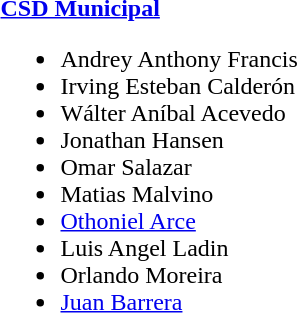<table>
<tr>
<td><strong><a href='#'>CSD Municipal</a></strong><br><ul><li> Andrey Anthony Francis </li><li> Irving Esteban Calderón </li><li> Wálter Aníbal Acevedo </li><li> Jonathan Hansen</li><li> Omar Salazar </li><li> Matias Malvino </li><li> <a href='#'>Othoniel Arce</a></li><li> Luis Angel Ladin</li><li> Orlando Moreira</li><li> <a href='#'>Juan Barrera</a></li></ul></td>
</tr>
</table>
